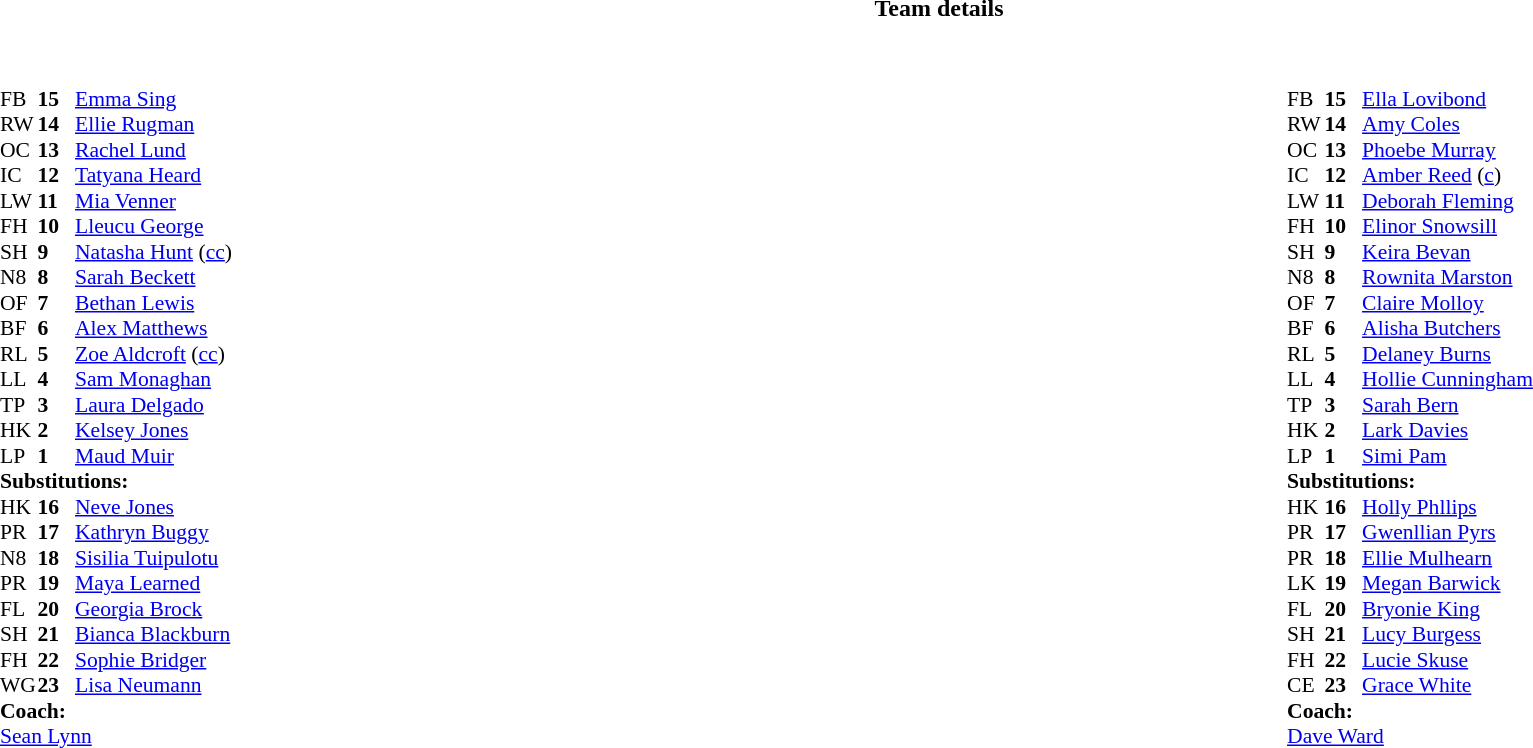<table border="0" style="width:100%;" class="collapsible collapsed">
<tr>
<th>Team details</th>
</tr>
<tr>
<td><br><table width="100%">
<tr>
<td valign="top" width="50%"><br><table style="font-size: 90%" cellspacing="0" cellpadding="0">
<tr>
<th width="25"></th>
<th width="25"></th>
</tr>
<tr>
<td>FB</td>
<td><strong>15</strong></td>
<td> <a href='#'>Emma Sing</a></td>
</tr>
<tr>
<td>RW</td>
<td><strong>14</strong></td>
<td> <a href='#'>Ellie Rugman</a></td>
</tr>
<tr>
<td>OC</td>
<td><strong>13</strong></td>
<td> <a href='#'>Rachel Lund</a></td>
</tr>
<tr>
<td>IC</td>
<td><strong>12</strong></td>
<td> <a href='#'>Tatyana Heard</a></td>
</tr>
<tr>
<td>LW</td>
<td><strong>11</strong></td>
<td> <a href='#'>Mia Venner</a></td>
</tr>
<tr>
<td>FH</td>
<td><strong>10</strong></td>
<td> <a href='#'>Lleucu George</a></td>
</tr>
<tr>
<td>SH</td>
<td><strong>9</strong></td>
<td> <a href='#'>Natasha Hunt</a> (<a href='#'>cc</a>)</td>
</tr>
<tr>
<td>N8</td>
<td><strong>8</strong></td>
<td> <a href='#'>Sarah Beckett</a></td>
</tr>
<tr>
<td>OF</td>
<td><strong>7</strong></td>
<td> <a href='#'>Bethan Lewis</a></td>
</tr>
<tr>
<td>BF</td>
<td><strong>6</strong></td>
<td> <a href='#'>Alex Matthews</a></td>
</tr>
<tr>
<td>RL</td>
<td><strong>5</strong></td>
<td> <a href='#'>Zoe Aldcroft</a> (<a href='#'>cc</a>)</td>
</tr>
<tr>
<td>LL</td>
<td><strong>4</strong></td>
<td> <a href='#'>Sam Monaghan</a></td>
</tr>
<tr>
<td>TP</td>
<td><strong>3</strong></td>
<td> <a href='#'>Laura Delgado</a></td>
</tr>
<tr>
<td>HK</td>
<td><strong>2</strong></td>
<td> <a href='#'>Kelsey Jones</a></td>
</tr>
<tr>
<td>LP</td>
<td><strong>1</strong></td>
<td> <a href='#'>Maud Muir</a></td>
</tr>
<tr>
<td colspan=3><strong>Substitutions:</strong></td>
</tr>
<tr>
<td>HK</td>
<td><strong>16</strong></td>
<td> <a href='#'>Neve Jones</a></td>
</tr>
<tr>
<td>PR</td>
<td><strong>17</strong></td>
<td> <a href='#'>Kathryn Buggy</a></td>
</tr>
<tr>
<td>N8</td>
<td><strong>18</strong></td>
<td> <a href='#'>Sisilia Tuipulotu</a></td>
</tr>
<tr>
<td>PR</td>
<td><strong>19</strong></td>
<td> <a href='#'>Maya Learned</a></td>
</tr>
<tr>
<td>FL</td>
<td><strong>20</strong></td>
<td> <a href='#'>Georgia Brock</a></td>
</tr>
<tr>
<td>SH</td>
<td><strong>21</strong></td>
<td> <a href='#'>Bianca Blackburn</a></td>
</tr>
<tr>
<td>FH</td>
<td><strong>22</strong></td>
<td> <a href='#'>Sophie Bridger</a></td>
</tr>
<tr>
<td>WG</td>
<td><strong>23</strong></td>
<td> <a href='#'>Lisa Neumann</a></td>
</tr>
<tr>
<td colspan=3><strong>Coach:</strong></td>
</tr>
<tr>
<td colspan="4"> <a href='#'>Sean Lynn</a></td>
</tr>
<tr>
</tr>
</table>
</td>
<td style="vertical-align:top; width:50%"><br><table style="font-size: 90%" cellspacing="0" cellpadding="0"  align="center">
<tr>
<th width="25"></th>
<th width="25"></th>
</tr>
<tr>
<td>FB</td>
<td><strong>15</strong></td>
<td> <a href='#'>Ella Lovibond</a></td>
</tr>
<tr>
<td>RW</td>
<td><strong>14</strong></td>
<td> <a href='#'>Amy Coles</a></td>
</tr>
<tr>
<td>OC</td>
<td><strong>13</strong></td>
<td> <a href='#'>Phoebe Murray</a></td>
</tr>
<tr>
<td>IC</td>
<td><strong>12</strong></td>
<td> <a href='#'>Amber Reed</a> (<a href='#'>c</a>)</td>
</tr>
<tr>
<td>LW</td>
<td><strong>11</strong></td>
<td> <a href='#'>Deborah Fleming</a></td>
</tr>
<tr>
<td>FH</td>
<td><strong>10</strong></td>
<td> <a href='#'>Elinor Snowsill</a></td>
</tr>
<tr>
<td>SH</td>
<td><strong>9</strong></td>
<td> <a href='#'>Keira Bevan</a></td>
</tr>
<tr>
<td>N8</td>
<td><strong>8</strong></td>
<td> <a href='#'>Rownita Marston</a></td>
</tr>
<tr>
<td>OF</td>
<td><strong>7</strong></td>
<td> <a href='#'>Claire Molloy</a></td>
</tr>
<tr>
<td>BF</td>
<td><strong>6</strong></td>
<td> <a href='#'>Alisha Butchers</a></td>
</tr>
<tr>
<td>RL</td>
<td><strong>5</strong></td>
<td> <a href='#'>Delaney Burns</a></td>
</tr>
<tr>
<td>LL</td>
<td><strong>4</strong></td>
<td> <a href='#'>Hollie Cunningham</a></td>
</tr>
<tr>
<td>TP</td>
<td><strong>3</strong></td>
<td> <a href='#'>Sarah Bern</a></td>
</tr>
<tr>
<td>HK</td>
<td><strong>2</strong></td>
<td> <a href='#'>Lark Davies</a></td>
</tr>
<tr>
<td>LP</td>
<td><strong>1</strong></td>
<td> <a href='#'>Simi Pam</a></td>
</tr>
<tr>
<td colspan=3><strong>Substitutions:</strong></td>
</tr>
<tr>
<td>HK</td>
<td><strong>16</strong></td>
<td> <a href='#'>Holly Phllips</a></td>
</tr>
<tr>
<td>PR</td>
<td><strong>17</strong></td>
<td> <a href='#'>Gwenllian Pyrs</a></td>
</tr>
<tr>
<td>PR</td>
<td><strong>18</strong></td>
<td> <a href='#'>Ellie Mulhearn</a></td>
</tr>
<tr>
<td>LK</td>
<td><strong>19</strong></td>
<td> <a href='#'>Megan Barwick</a></td>
</tr>
<tr>
<td>FL</td>
<td><strong>20</strong></td>
<td> <a href='#'>Bryonie King</a></td>
</tr>
<tr>
<td>SH</td>
<td><strong>21</strong></td>
<td> <a href='#'>Lucy Burgess</a></td>
</tr>
<tr>
<td>FH</td>
<td><strong>22</strong></td>
<td> <a href='#'>Lucie Skuse</a></td>
</tr>
<tr>
<td>CE</td>
<td><strong>23</strong></td>
<td> <a href='#'>Grace White</a></td>
</tr>
<tr>
<td colspan=3><strong>Coach:</strong></td>
</tr>
<tr>
<td colspan="4"> <a href='#'>Dave Ward</a></td>
</tr>
</table>
</td>
</tr>
</table>
</td>
</tr>
</table>
